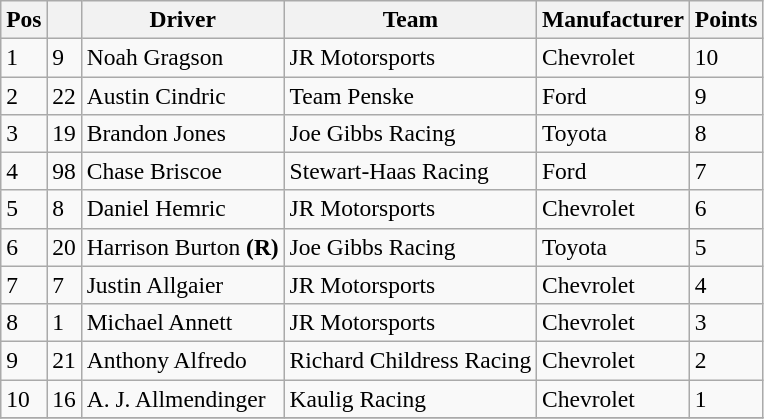<table class="wikitable" style="font-size:98%">
<tr>
<th>Pos</th>
<th></th>
<th>Driver</th>
<th>Team</th>
<th>Manufacturer</th>
<th>Points</th>
</tr>
<tr>
<td>1</td>
<td>9</td>
<td>Noah Gragson</td>
<td>JR Motorsports</td>
<td>Chevrolet</td>
<td>10</td>
</tr>
<tr>
<td>2</td>
<td>22</td>
<td>Austin Cindric</td>
<td>Team Penske</td>
<td>Ford</td>
<td>9</td>
</tr>
<tr>
<td>3</td>
<td>19</td>
<td>Brandon Jones</td>
<td>Joe Gibbs Racing</td>
<td>Toyota</td>
<td>8</td>
</tr>
<tr>
<td>4</td>
<td>98</td>
<td>Chase Briscoe</td>
<td>Stewart-Haas Racing</td>
<td>Ford</td>
<td>7</td>
</tr>
<tr>
<td>5</td>
<td>8</td>
<td>Daniel Hemric</td>
<td>JR Motorsports</td>
<td>Chevrolet</td>
<td>6</td>
</tr>
<tr>
<td>6</td>
<td>20</td>
<td>Harrison Burton <strong>(R)</strong></td>
<td>Joe Gibbs Racing</td>
<td>Toyota</td>
<td>5</td>
</tr>
<tr>
<td>7</td>
<td>7</td>
<td>Justin Allgaier</td>
<td>JR Motorsports</td>
<td>Chevrolet</td>
<td>4</td>
</tr>
<tr>
<td>8</td>
<td>1</td>
<td>Michael Annett</td>
<td>JR Motorsports</td>
<td>Chevrolet</td>
<td>3</td>
</tr>
<tr>
<td>9</td>
<td>21</td>
<td>Anthony Alfredo</td>
<td>Richard Childress Racing</td>
<td>Chevrolet</td>
<td>2</td>
</tr>
<tr>
<td>10</td>
<td>16</td>
<td>A. J. Allmendinger</td>
<td>Kaulig Racing</td>
<td>Chevrolet</td>
<td>1</td>
</tr>
<tr>
</tr>
</table>
